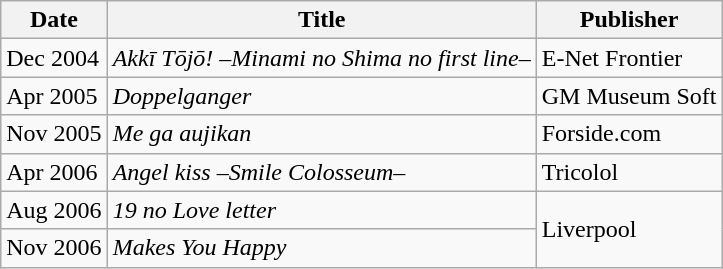<table class="wikitable">
<tr>
<th>Date</th>
<th>Title</th>
<th>Publisher</th>
</tr>
<tr>
<td>Dec 2004</td>
<td><em>Akkī Tōjō! –Minami no Shima no first line–</em></td>
<td>E-Net Frontier</td>
</tr>
<tr>
<td>Apr 2005</td>
<td><em>Doppelganger</em></td>
<td>GM Museum Soft</td>
</tr>
<tr>
<td>Nov 2005</td>
<td><em>Me ga aujikan</em></td>
<td>Forside.com</td>
</tr>
<tr>
<td>Apr 2006</td>
<td><em>Angel kiss –Smile Colosseum–</em></td>
<td>Tricolol</td>
</tr>
<tr>
<td>Aug 2006</td>
<td><em>19 no Love letter</em></td>
<td rowspan="2">Liverpool</td>
</tr>
<tr>
<td>Nov 2006</td>
<td><em>Makes You Happy</em></td>
</tr>
</table>
